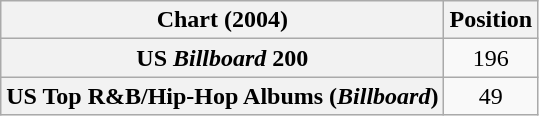<table class="wikitable sortable plainrowheaders" style="text-align:center">
<tr>
<th scope="col">Chart (2004)</th>
<th scope="col">Position</th>
</tr>
<tr>
<th scope="row">US <em>Billboard</em> 200</th>
<td>196</td>
</tr>
<tr>
<th scope="row">US Top R&B/Hip-Hop Albums (<em>Billboard</em>)</th>
<td>49</td>
</tr>
</table>
